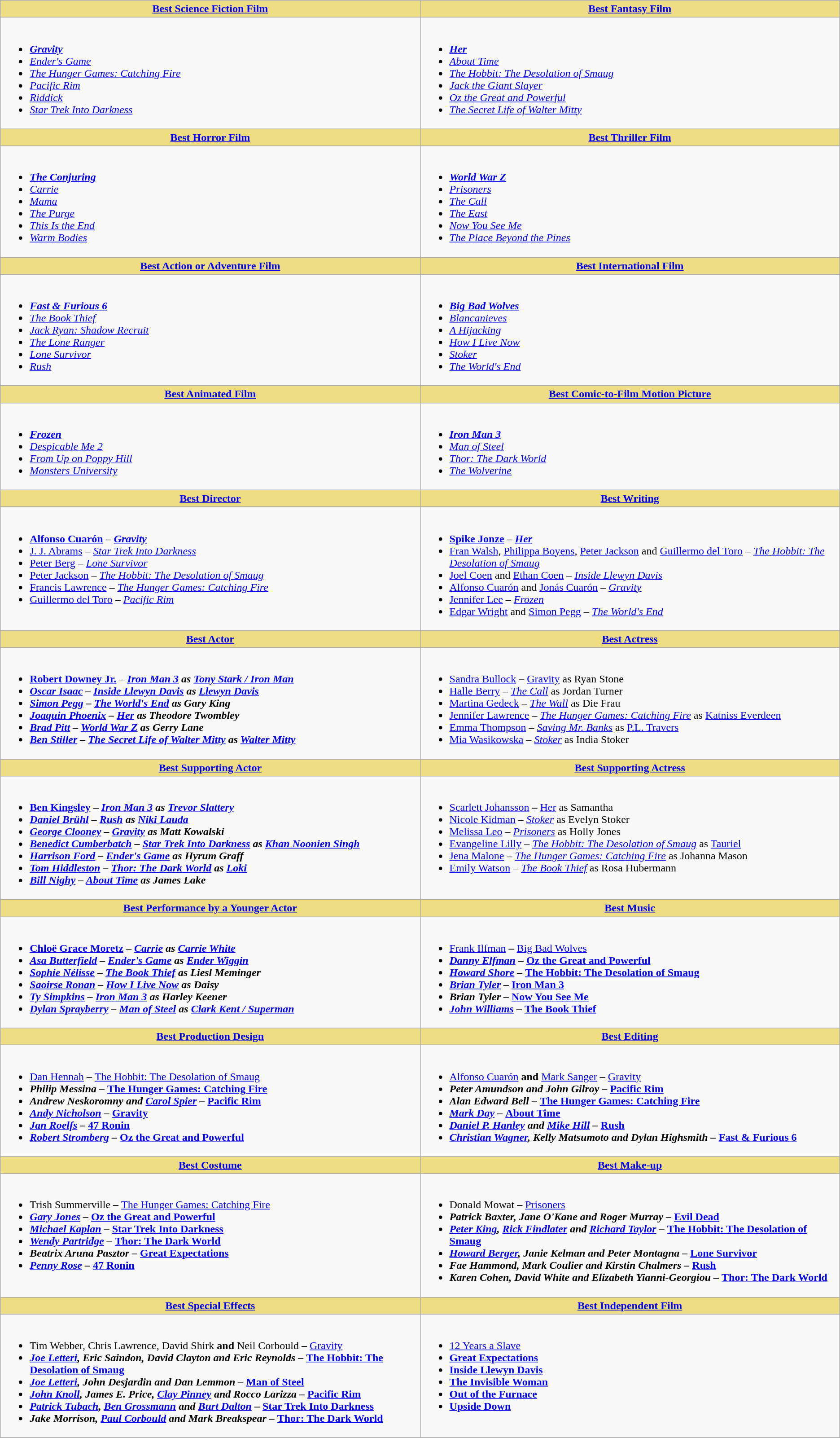<table class=wikitable>
<tr>
<th style="background:#EEDD82; width:50%"><a href='#'>Best Science Fiction Film</a></th>
<th style="background:#EEDD82; width:50%"><a href='#'>Best Fantasy Film</a></th>
</tr>
<tr>
<td valign="top"><br><ul><li><strong><em><a href='#'>Gravity</a></em></strong></li><li><em><a href='#'>Ender's Game</a></em></li><li><em><a href='#'>The Hunger Games: Catching Fire</a></em></li><li><em><a href='#'>Pacific Rim</a></em></li><li><em><a href='#'>Riddick</a></em></li><li><em><a href='#'>Star Trek Into Darkness</a></em></li></ul></td>
<td valign="top"><br><ul><li><strong><em><a href='#'>Her</a></em></strong></li><li><em><a href='#'>About Time</a></em></li><li><em><a href='#'>The Hobbit: The Desolation of Smaug</a></em></li><li><em><a href='#'>Jack the Giant Slayer</a></em></li><li><em><a href='#'>Oz the Great and Powerful</a></em></li><li><em><a href='#'>The Secret Life of Walter Mitty</a></em></li></ul></td>
</tr>
<tr>
<th style="background:#EEDD82; width:50%"><a href='#'>Best Horror Film</a></th>
<th style="background:#EEDD82; width:50%"><a href='#'>Best Thriller Film</a></th>
</tr>
<tr>
<td valign="top"><br><ul><li><strong><em><a href='#'>The Conjuring</a></em></strong></li><li><em><a href='#'>Carrie</a></em></li><li><em><a href='#'>Mama</a></em></li><li><em><a href='#'>The Purge</a></em></li><li><em><a href='#'>This Is the End</a></em></li><li><em><a href='#'>Warm Bodies</a></em></li></ul></td>
<td valign="top"><br><ul><li><strong><em><a href='#'>World War Z</a></em></strong></li><li><em><a href='#'>Prisoners</a></em></li><li><em><a href='#'>The Call</a></em></li><li><em><a href='#'>The East</a></em></li><li><em><a href='#'>Now You See Me</a></em></li><li><em><a href='#'>The Place Beyond the Pines</a></em></li></ul></td>
</tr>
<tr>
<th style="background:#EEDD82; width:50%"><a href='#'>Best Action or Adventure Film</a></th>
<th style="background:#EEDD82"><a href='#'>Best International Film</a></th>
</tr>
<tr>
<td valign="top"><br><ul><li><strong><em><a href='#'>Fast & Furious 6</a></em></strong></li><li><em><a href='#'>The Book Thief</a></em></li><li><em><a href='#'>Jack Ryan: Shadow Recruit</a></em></li><li><em><a href='#'>The Lone Ranger</a></em></li><li><em><a href='#'>Lone Survivor</a></em></li><li><em><a href='#'>Rush</a></em></li></ul></td>
<td valign="top"><br><ul><li><strong><em><a href='#'>Big Bad Wolves</a></em></strong></li><li><em><a href='#'>Blancanieves</a></em></li><li><em><a href='#'>A Hijacking</a></em></li><li><em><a href='#'>How I Live Now</a></em></li><li><em><a href='#'>Stoker</a></em></li><li><em><a href='#'>The World's End</a></em></li></ul></td>
</tr>
<tr>
<th style="background:#EEDD82"><a href='#'>Best Animated Film</a></th>
<th style="background:#EEDD82"><a href='#'>Best Comic-to-Film Motion Picture</a></th>
</tr>
<tr>
<td valign="top"><br><ul><li><strong><em><a href='#'>Frozen</a></em></strong></li><li><em><a href='#'>Despicable Me 2</a></em></li><li><em><a href='#'>From Up on Poppy Hill</a></em></li><li><em><a href='#'>Monsters University</a></em></li></ul></td>
<td valign="top"><br><ul><li><strong><em><a href='#'>Iron Man 3</a></em></strong></li><li><em><a href='#'>Man of Steel</a></em></li><li><em><a href='#'>Thor: The Dark World</a></em></li><li><em><a href='#'>The Wolverine</a></em></li></ul></td>
</tr>
<tr>
<th style="background:#EEDD82"><a href='#'>Best Director</a></th>
<th style="background:#EEDD82"><a href='#'>Best Writing</a></th>
</tr>
<tr>
<td valign="top"><br><ul><li><strong><a href='#'>Alfonso Cuarón</a></strong> – <strong><em><a href='#'>Gravity</a></em></strong></li><li><a href='#'>J. J. Abrams</a> – <em><a href='#'>Star Trek Into Darkness</a></em></li><li><a href='#'>Peter Berg</a> – <em><a href='#'>Lone Survivor</a></em></li><li><a href='#'>Peter Jackson</a> – <em><a href='#'>The Hobbit: The Desolation of Smaug</a></em></li><li><a href='#'>Francis Lawrence</a> – <em><a href='#'>The Hunger Games: Catching Fire</a></em></li><li><a href='#'>Guillermo del Toro</a> – <em><a href='#'>Pacific Rim</a></em></li></ul></td>
<td valign="top"><br><ul><li><strong><a href='#'>Spike Jonze</a></strong> – <strong><em><a href='#'>Her</a></em></strong></li><li><a href='#'>Fran Walsh</a>, <a href='#'>Philippa Boyens</a>, <a href='#'>Peter Jackson</a> and <a href='#'>Guillermo del Toro</a> – <em><a href='#'>The Hobbit: The Desolation of Smaug</a></em></li><li><a href='#'>Joel Coen</a> and <a href='#'>Ethan Coen</a> – <em><a href='#'>Inside Llewyn Davis</a></em></li><li><a href='#'>Alfonso Cuarón</a> and <a href='#'>Jonás Cuarón</a> – <em><a href='#'>Gravity</a></em></li><li><a href='#'>Jennifer Lee</a> – <em><a href='#'>Frozen</a></em></li><li><a href='#'>Edgar Wright</a> and <a href='#'>Simon Pegg</a> – <em><a href='#'>The World's End</a></em></li></ul></td>
</tr>
<tr>
<th style="background:#EEDD82"><a href='#'>Best Actor</a></th>
<th style="background:#EEDD82"><a href='#'>Best Actress</a></th>
</tr>
<tr>
<td valign="top"><br><ul><li><strong><a href='#'>Robert Downey Jr.</a></strong> – <strong><em><a href='#'>Iron Man 3</a><em> as <a href='#'>Tony Stark / Iron Man</a><strong></li><li><a href='#'>Oscar Isaac</a> – </em><a href='#'>Inside Llewyn Davis</a><em> as <a href='#'>Llewyn Davis</a></li><li><a href='#'>Simon Pegg</a> – </em><a href='#'>The World's End</a><em> as Gary King</li><li><a href='#'>Joaquin Phoenix</a> – </em><a href='#'>Her</a><em> as Theodore Twombley</li><li><a href='#'>Brad Pitt</a> – </em><a href='#'>World War Z</a><em> as Gerry Lane</li><li><a href='#'>Ben Stiller</a> – </em><a href='#'>The Secret Life of Walter Mitty</a><em> as <a href='#'>Walter Mitty</a></li></ul></td>
<td valign="top"><br><ul><li></strong><a href='#'>Sandra Bullock</a><strong> – </em></strong><a href='#'>Gravity</a></em> as Ryan Stone</strong></li><li><a href='#'>Halle Berry</a> – <em><a href='#'>The Call</a></em> as Jordan Turner</li><li><a href='#'>Martina Gedeck</a> – <em><a href='#'>The Wall</a></em> as Die Frau</li><li><a href='#'>Jennifer Lawrence</a> – <em><a href='#'>The Hunger Games: Catching Fire</a></em> as <a href='#'>Katniss Everdeen</a></li><li><a href='#'>Emma Thompson</a> – <em><a href='#'>Saving Mr. Banks</a></em> as <a href='#'>P.L. Travers</a></li><li><a href='#'>Mia Wasikowska</a> – <em><a href='#'>Stoker</a></em> as India Stoker</li></ul></td>
</tr>
<tr>
<th style="background:#EEDD82"><a href='#'>Best Supporting Actor</a></th>
<th style="background:#EEDD82"><a href='#'>Best Supporting Actress</a></th>
</tr>
<tr>
<td valign="top"><br><ul><li><strong><a href='#'>Ben Kingsley</a></strong> – <strong><em><a href='#'>Iron Man 3</a><em> as <a href='#'>Trevor Slattery</a><strong></li><li><a href='#'>Daniel Brühl</a> – </em><a href='#'>Rush</a><em> as <a href='#'>Niki Lauda</a></li><li><a href='#'>George Clooney</a> – </em><a href='#'>Gravity</a><em> as Matt Kowalski</li><li><a href='#'>Benedict Cumberbatch</a> – </em><a href='#'>Star Trek Into Darkness</a><em> as <a href='#'>Khan Noonien Singh</a></li><li><a href='#'>Harrison Ford</a> – </em><a href='#'>Ender's Game</a><em> as Hyrum Graff</li><li><a href='#'>Tom Hiddleston</a> – </em><a href='#'>Thor: The Dark World</a><em> as <a href='#'>Loki</a></li><li><a href='#'>Bill Nighy</a> – </em><a href='#'>About Time</a><em> as James Lake</li></ul></td>
<td valign="top"><br><ul><li></strong><a href='#'>Scarlett Johansson</a><strong> – </em></strong><a href='#'>Her</a></em> as Samantha</strong></li><li><a href='#'>Nicole Kidman</a> – <em><a href='#'>Stoker</a></em> as Evelyn Stoker</li><li><a href='#'>Melissa Leo</a> – <em><a href='#'>Prisoners</a></em> as Holly Jones</li><li><a href='#'>Evangeline Lilly</a> – <em><a href='#'>The Hobbit: The Desolation of Smaug</a></em> as <a href='#'>Tauriel</a></li><li><a href='#'>Jena Malone</a> – <em><a href='#'>The Hunger Games: Catching Fire</a></em> as Johanna Mason</li><li><a href='#'>Emily Watson</a> – <em><a href='#'>The Book Thief</a></em> as Rosa Hubermann</li></ul></td>
</tr>
<tr>
<th style="background:#EEDD82"><a href='#'>Best Performance by a Younger Actor</a></th>
<th style="background:#EEDD82"><a href='#'>Best Music</a></th>
</tr>
<tr>
<td valign="top"><br><ul><li><strong><a href='#'>Chloë Grace Moretz</a></strong> – <strong><em><a href='#'>Carrie</a><em> as <a href='#'>Carrie White</a><strong></li><li><a href='#'>Asa Butterfield</a> – </em><a href='#'>Ender's Game</a><em> as <a href='#'>Ender Wiggin</a></li><li><a href='#'>Sophie Nélisse</a> – </em><a href='#'>The Book Thief</a><em> as Liesl Meminger</li><li><a href='#'>Saoirse Ronan</a> – </em><a href='#'>How I Live Now</a><em> as Daisy</li><li><a href='#'>Ty Simpkins</a> – </em><a href='#'>Iron Man 3</a><em> as Harley Keener</li><li><a href='#'>Dylan Sprayberry</a> – </em><a href='#'>Man of Steel</a><em> as <a href='#'>Clark Kent / Superman</a></li></ul></td>
<td valign="top"><br><ul><li></strong><a href='#'>Frank Ilfman</a><strong> – </em></strong><a href='#'>Big Bad Wolves</a><strong><em></li><li><a href='#'>Danny Elfman</a> – </em><a href='#'>Oz the Great and Powerful</a><em></li><li><a href='#'>Howard Shore</a> – </em><a href='#'>The Hobbit: The Desolation of Smaug</a><em></li><li><a href='#'>Brian Tyler</a> – </em><a href='#'>Iron Man 3</a><em></li><li>Brian Tyler – </em><a href='#'>Now You See Me</a><em></li><li><a href='#'>John Williams</a> – </em><a href='#'>The Book Thief</a><em></li></ul></td>
</tr>
<tr>
<th style="background:#EEDD82"><a href='#'>Best Production Design</a></th>
<th style="background:#EEDD82"><a href='#'>Best Editing</a></th>
</tr>
<tr>
<td valign="top"><br><ul><li></strong><a href='#'>Dan Hennah</a><strong> – </em></strong><a href='#'>The Hobbit: The Desolation of Smaug</a><strong><em></li><li>Philip Messina – </em><a href='#'>The Hunger Games: Catching Fire</a><em></li><li>Andrew Neskoromny and <a href='#'>Carol Spier</a> – </em><a href='#'>Pacific Rim</a><em></li><li><a href='#'>Andy Nicholson</a> – </em><a href='#'>Gravity</a><em></li><li><a href='#'>Jan Roelfs</a> – </em><a href='#'>47 Ronin</a><em></li><li><a href='#'>Robert Stromberg</a> – </em><a href='#'>Oz the Great and Powerful</a><em></li></ul></td>
<td valign="top"><br><ul><li></strong><a href='#'>Alfonso Cuarón</a><strong> and </strong><a href='#'>Mark Sanger</a><strong> – </em></strong><a href='#'>Gravity</a><strong><em></li><li>Peter Amundson and John Gilroy – </em><a href='#'>Pacific Rim</a><em></li><li>Alan Edward Bell – </em><a href='#'>The Hunger Games: Catching Fire</a><em></li><li><a href='#'>Mark Day</a> – </em><a href='#'>About Time</a><em></li><li><a href='#'>Daniel P. Hanley</a> and <a href='#'>Mike Hill</a> – </em><a href='#'>Rush</a><em></li><li><a href='#'>Christian Wagner</a>, Kelly Matsumoto and	Dylan Highsmith – </em><a href='#'>Fast & Furious 6</a><em></li></ul></td>
</tr>
<tr>
<th style="background:#EEDD82"><a href='#'>Best Costume</a></th>
<th style="background:#EEDD82"><a href='#'>Best Make-up</a></th>
</tr>
<tr>
<td valign="top"><br><ul><li></strong>Trish Summerville<strong> – </em></strong><a href='#'>The Hunger Games: Catching Fire</a><strong><em></li><li><a href='#'>Gary Jones</a> – </em><a href='#'>Oz the Great and Powerful</a><em></li><li><a href='#'>Michael Kaplan</a> – </em><a href='#'>Star Trek Into Darkness</a><em></li><li><a href='#'>Wendy Partridge</a> – </em><a href='#'>Thor: The Dark World</a><em></li><li>Beatrix Aruna Pasztor – </em><a href='#'>Great Expectations</a><em></li><li><a href='#'>Penny Rose</a> – </em><a href='#'>47 Ronin</a><em></li></ul></td>
<td valign="top"><br><ul><li></strong>Donald Mowat<strong> – </em></strong><a href='#'>Prisoners</a><strong><em></li><li>Patrick Baxter, Jane O'Kane and Roger Murray – </em><a href='#'>Evil Dead</a><em></li><li><a href='#'>Peter King</a>, <a href='#'>Rick Findlater</a> and <a href='#'>Richard Taylor</a> – </em><a href='#'>The Hobbit: The Desolation of Smaug</a><em></li><li><a href='#'>Howard Berger</a>, Janie Kelman and Peter Montagna – </em><a href='#'>Lone Survivor</a><em></li><li>Fae Hammond, Mark Coulier and Kirstin Chalmers – </em><a href='#'>Rush</a><em></li><li>Karen Cohen, David White and Elizabeth Yianni-Georgiou – </em><a href='#'>Thor: The Dark World</a><em></li></ul></td>
</tr>
<tr>
<th style="background:#EEDD82"><a href='#'>Best Special Effects</a></th>
<th style="background:#EEDD82"><a href='#'>Best Independent Film</a></th>
</tr>
<tr>
<td valign="top"><br><ul><li></strong>Tim Webber, Chris Lawrence, David Shirk<strong> and </strong>Neil Corbould<strong> – </em></strong><a href='#'>Gravity</a><strong><em></li><li><a href='#'>Joe Letteri</a>, Eric Saindon, David Clayton and Eric Reynolds – </em><a href='#'>The Hobbit: The Desolation of Smaug</a><em></li><li><a href='#'>Joe Letteri</a>, John Desjardin and Dan Lemmon – </em><a href='#'>Man of Steel</a><em></li><li><a href='#'>John Knoll</a>, James E. Price, <a href='#'>Clay Pinney</a> and Rocco Larizza – </em><a href='#'>Pacific Rim</a><em></li><li><a href='#'>Patrick Tubach</a>, <a href='#'>Ben Grossmann</a> and <a href='#'>Burt Dalton</a> – </em><a href='#'>Star Trek Into Darkness</a><em></li><li>Jake Morrison, <a href='#'>Paul Corbould</a> and Mark Breakspear – </em><a href='#'>Thor: The Dark World</a><em></li></ul></td>
<td valign="top"><br><ul><li></em></strong><a href='#'>12 Years a Slave</a><strong><em></li><li></em><a href='#'>Great Expectations</a><em></li><li></em><a href='#'>Inside Llewyn Davis</a><em></li><li></em><a href='#'>The Invisible Woman</a><em></li><li></em><a href='#'>Out of the Furnace</a><em></li><li></em><a href='#'>Upside Down</a><em></li></ul></td>
</tr>
</table>
